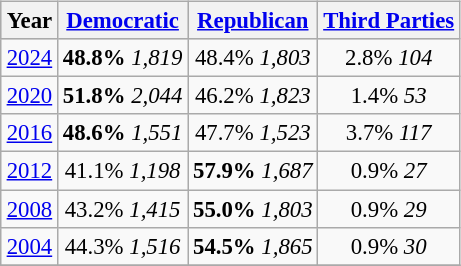<table class="wikitable" style="float:right; margin:1em; font-size:95%;">
<tr style="background:lightgrey;">
<th>Year</th>
<th><a href='#'>Democratic</a></th>
<th><a href='#'>Republican</a></th>
<th><a href='#'>Third Parties</a></th>
</tr>
<tr>
<td align="center" ><a href='#'>2024</a></td>
<td align="center" ><strong>48.8%</strong> <em>1,819</em></td>
<td align="center" >48.4% <em>1,803</em></td>
<td align="center" >2.8% <em>104</em></td>
</tr>
<tr>
<td align="center" ><a href='#'>2020</a></td>
<td align="center" ><strong>51.8%</strong> <em>2,044</em></td>
<td align="center" >46.2% <em>1,823</em></td>
<td align="center" >1.4% <em>53</em></td>
</tr>
<tr>
<td align="center" ><a href='#'>2016</a></td>
<td align="center" ><strong>48.6%</strong> <em>1,551</em></td>
<td align="center" >47.7% <em>1,523</em></td>
<td align="center" >3.7% <em>117</em></td>
</tr>
<tr>
<td align="center" ><a href='#'>2012</a></td>
<td align="center" >41.1% <em>1,198</em></td>
<td align="center" ><strong>57.9%</strong> <em>1,687</em></td>
<td align="center" >0.9% <em>27</em></td>
</tr>
<tr>
<td align="center" ><a href='#'>2008</a></td>
<td align="center" >43.2% <em>1,415</em></td>
<td align="center" ><strong>55.0%</strong> <em>1,803</em></td>
<td align="center" >0.9% <em>29</em></td>
</tr>
<tr>
<td align="center" ><a href='#'>2004</a></td>
<td align="center" >44.3% <em>1,516</em></td>
<td align="center" ><strong>54.5%</strong> <em>1,865</em></td>
<td align="center" >0.9% <em>30</em></td>
</tr>
<tr>
</tr>
</table>
